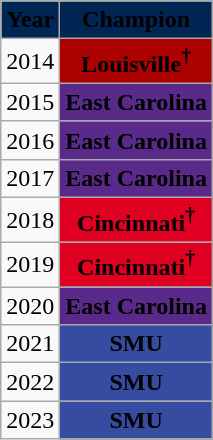<table class="wikitable" style="text-align: center;">
<tr>
<th style="background:#002654;"><span>Year</span></th>
<th style="background:#002654;"><span>Champion</span></th>
</tr>
<tr>
<td>2014</td>
<td style="background:#AD0000;"><span><strong>Louisville<sup>†</sup></strong></span></td>
</tr>
<tr>
<td>2015</td>
<td style="background:#592A8A;"><span><strong>East Carolina</strong></span></td>
</tr>
<tr>
<td>2016</td>
<td style="background:#592A8A;"><span><strong>East Carolina</strong></span></td>
</tr>
<tr>
<td>2017</td>
<td style="background:#592A8A;"><span><strong>East Carolina</strong></span></td>
</tr>
<tr>
<td>2018</td>
<td style="background:#e00122;"><span><strong>Cincinnati<sup>†</sup></strong></span></td>
</tr>
<tr>
<td>2019</td>
<td style="background:#e00122;"><span><strong>Cincinnati<sup>†</sup></strong></span></td>
</tr>
<tr>
<td>2020</td>
<td style="background:#592A8A;"><span><strong>East Carolina</strong></span></td>
</tr>
<tr>
<td>2021</td>
<td style="background:#354ca1;"><span><strong>SMU</strong></span></td>
</tr>
<tr>
<td>2022</td>
<td style="background:#354ca1;"><span><strong>SMU</strong></span></td>
</tr>
<tr>
<td>2023</td>
<td style="background:#354ca1;"><span><strong>SMU</strong></span></td>
</tr>
</table>
